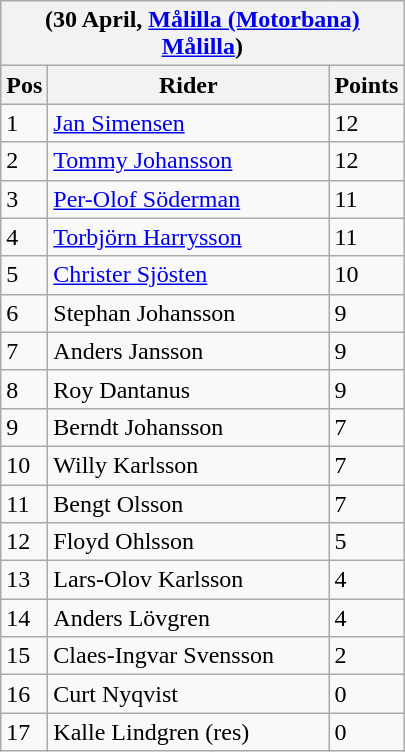<table class="wikitable">
<tr>
<th colspan="6">(30 April, <a href='#'>Målilla (Motorbana)</a><br><a href='#'>Målilla</a>)</th>
</tr>
<tr>
<th width=20>Pos</th>
<th width=180>Rider</th>
<th width=40>Points</th>
</tr>
<tr>
<td>1</td>
<td style="text-align:left;"><a href='#'>Jan Simensen</a></td>
<td>12</td>
</tr>
<tr>
<td>2</td>
<td style="text-align:left;"><a href='#'>Tommy Johansson</a></td>
<td>12</td>
</tr>
<tr>
<td>3</td>
<td style="text-align:left;"><a href='#'>Per-Olof Söderman</a></td>
<td>11</td>
</tr>
<tr>
<td>4</td>
<td style="text-align:left;"><a href='#'>Torbjörn Harrysson</a></td>
<td>11</td>
</tr>
<tr>
<td>5</td>
<td style="text-align:left;"><a href='#'>Christer Sjösten</a></td>
<td>10</td>
</tr>
<tr>
<td>6</td>
<td style="text-align:left;">Stephan Johansson</td>
<td>9</td>
</tr>
<tr>
<td>7</td>
<td style="text-align:left;">Anders Jansson</td>
<td>9</td>
</tr>
<tr>
<td>8</td>
<td style="text-align:left;">Roy Dantanus</td>
<td>9</td>
</tr>
<tr>
<td>9</td>
<td style="text-align:left;">Berndt Johansson</td>
<td>7</td>
</tr>
<tr>
<td>10</td>
<td style="text-align:left;">Willy Karlsson</td>
<td>7</td>
</tr>
<tr>
<td>11</td>
<td style="text-align:left;">Bengt Olsson</td>
<td>7</td>
</tr>
<tr>
<td>12</td>
<td style="text-align:left;">Floyd Ohlsson</td>
<td>5</td>
</tr>
<tr>
<td>13</td>
<td style="text-align:left;">Lars-Olov Karlsson</td>
<td>4</td>
</tr>
<tr>
<td>14</td>
<td style="text-align:left;">Anders Lövgren</td>
<td>4</td>
</tr>
<tr>
<td>15</td>
<td style="text-align:left;">Claes-Ingvar Svensson</td>
<td>2</td>
</tr>
<tr>
<td>16</td>
<td style="text-align:left;">Curt Nyqvist</td>
<td>0</td>
</tr>
<tr>
<td>17</td>
<td style="text-align:left;">Kalle Lindgren (res)</td>
<td>0</td>
</tr>
</table>
